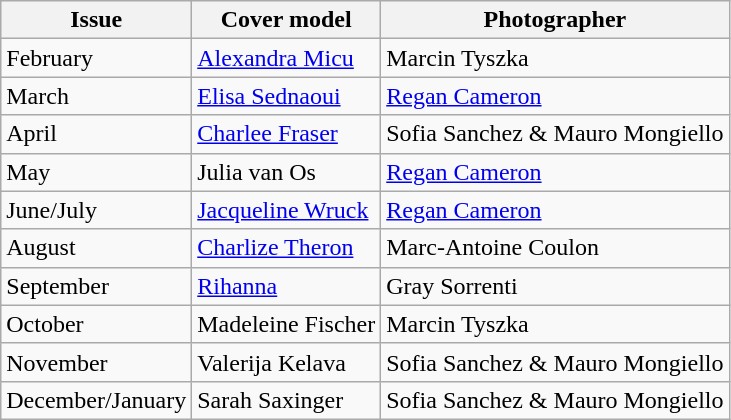<table class="sortable wikitable">
<tr>
<th>Issue</th>
<th>Cover model</th>
<th>Photographer</th>
</tr>
<tr>
<td>February</td>
<td><a href='#'>Alexandra Micu</a></td>
<td>Marcin Tyszka</td>
</tr>
<tr>
<td>March</td>
<td><a href='#'>Elisa Sednaoui</a></td>
<td><a href='#'>Regan Cameron</a></td>
</tr>
<tr>
<td>April</td>
<td><a href='#'>Charlee Fraser</a></td>
<td>Sofia Sanchez & Mauro Mongiello</td>
</tr>
<tr>
<td>May</td>
<td>Julia van Os</td>
<td><a href='#'>Regan Cameron</a></td>
</tr>
<tr>
<td>June/July</td>
<td><a href='#'>Jacqueline Wruck</a></td>
<td><a href='#'>Regan Cameron</a></td>
</tr>
<tr>
<td>August</td>
<td><a href='#'>Charlize Theron</a></td>
<td>Marc-Antoine Coulon</td>
</tr>
<tr>
<td>September</td>
<td><a href='#'>Rihanna</a></td>
<td>Gray Sorrenti</td>
</tr>
<tr>
<td>October</td>
<td>Madeleine Fischer</td>
<td>Marcin Tyszka</td>
</tr>
<tr>
<td>November</td>
<td>Valerija Kelava</td>
<td>Sofia Sanchez & Mauro Mongiello</td>
</tr>
<tr>
<td>December/January</td>
<td>Sarah Saxinger</td>
<td>Sofia Sanchez & Mauro Mongiello</td>
</tr>
</table>
